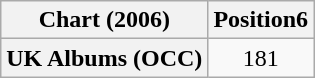<table class="wikitable sortable plainrowheaders" style="text-align:center">
<tr>
<th scope="col">Chart (2006)</th>
<th scope="col">Position6</th>
</tr>
<tr>
<th scope="row">UK Albums (OCC)</th>
<td>181</td>
</tr>
</table>
